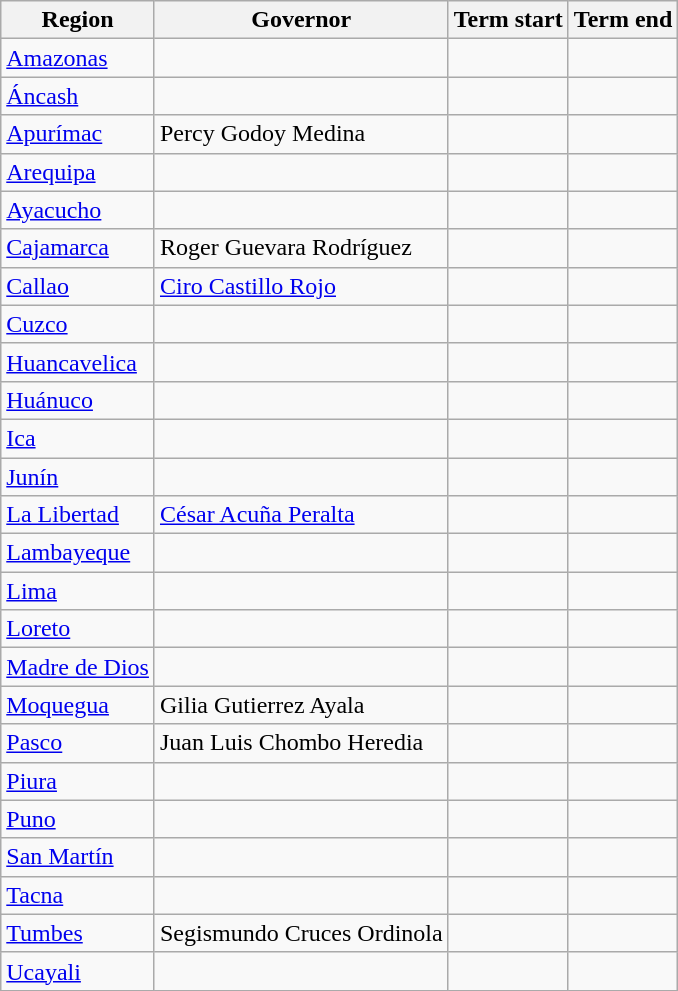<table class="wikitable sortable"  text-align:center;">
<tr>
<th>Region</th>
<th>Governor</th>
<th>Term start</th>
<th>Term end</th>
</tr>
<tr>
<td><a href='#'>Amazonas</a></td>
<td></td>
<td></td>
<td></td>
</tr>
<tr>
<td><a href='#'>Áncash</a></td>
<td></td>
<td></td>
<td></td>
</tr>
<tr>
<td><a href='#'>Apurímac</a></td>
<td>Percy Godoy Medina</td>
<td></td>
<td></td>
</tr>
<tr>
<td><a href='#'>Arequipa</a></td>
<td></td>
<td></td>
<td></td>
</tr>
<tr>
<td><a href='#'>Ayacucho</a></td>
<td></td>
<td></td>
<td></td>
</tr>
<tr>
<td><a href='#'>Cajamarca</a></td>
<td>Roger Guevara Rodríguez</td>
<td></td>
<td></td>
</tr>
<tr>
<td><a href='#'>Callao</a></td>
<td><a href='#'>Ciro Castillo Rojo</a></td>
<td></td>
<td></td>
</tr>
<tr>
<td><a href='#'>Cuzco</a></td>
<td></td>
<td></td>
<td></td>
</tr>
<tr>
<td><a href='#'>Huancavelica</a></td>
<td></td>
<td></td>
<td></td>
</tr>
<tr>
<td><a href='#'>Huánuco</a></td>
<td></td>
<td></td>
<td></td>
</tr>
<tr>
<td><a href='#'>Ica</a></td>
<td></td>
<td></td>
<td></td>
</tr>
<tr>
<td><a href='#'>Junín</a></td>
<td></td>
<td></td>
<td></td>
</tr>
<tr>
<td><a href='#'>La Libertad</a></td>
<td><a href='#'>César Acuña Peralta</a></td>
<td></td>
<td></td>
</tr>
<tr>
<td><a href='#'>Lambayeque</a></td>
<td></td>
<td></td>
<td></td>
</tr>
<tr>
<td><a href='#'>Lima</a></td>
<td></td>
<td></td>
<td></td>
</tr>
<tr>
<td><a href='#'>Loreto</a></td>
<td></td>
<td></td>
<td></td>
</tr>
<tr>
<td><a href='#'>Madre de Dios</a></td>
<td></td>
<td></td>
<td></td>
</tr>
<tr>
<td><a href='#'>Moquegua</a></td>
<td>Gilia Gutierrez Ayala</td>
<td></td>
<td></td>
</tr>
<tr>
<td><a href='#'>Pasco</a></td>
<td>Juan Luis Chombo Heredia</td>
<td></td>
<td></td>
</tr>
<tr>
<td><a href='#'>Piura</a></td>
<td></td>
<td></td>
<td></td>
</tr>
<tr>
<td><a href='#'>Puno</a></td>
<td></td>
<td></td>
<td></td>
</tr>
<tr>
<td><a href='#'>San Martín</a></td>
<td></td>
<td></td>
<td></td>
</tr>
<tr>
<td><a href='#'>Tacna</a></td>
<td></td>
<td></td>
<td></td>
</tr>
<tr>
<td><a href='#'>Tumbes</a></td>
<td>Segismundo Cruces Ordinola</td>
<td></td>
<td></td>
</tr>
<tr>
<td><a href='#'>Ucayali</a></td>
<td></td>
<td></td>
<td></td>
</tr>
<tr>
</tr>
</table>
